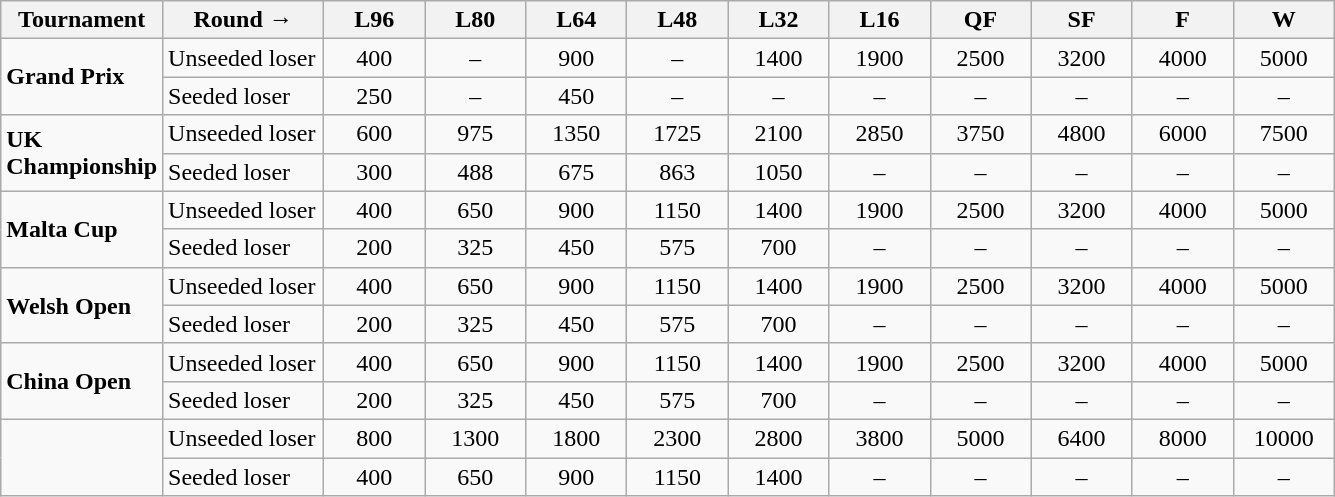<table class="wikitable" style="font-size: 100%; text-align:center">
<tr>
<th width=60>Tournament</th>
<th width=100>Round →</th>
<th width=60><strong>L96</strong></th>
<th width=60><strong>L80</strong></th>
<th width=60><strong>L64</strong></th>
<th width=60><strong>L48</strong></th>
<th width=60><strong>L32</strong></th>
<th width=60><strong>L16</strong></th>
<th width=60><strong>QF</strong></th>
<th width=60><strong>SF</strong></th>
<th width=60><strong>F</strong></th>
<th width=60><strong>W</strong></th>
</tr>
<tr>
<td rowspan="2" align="left"><strong>Grand Prix</strong></td>
<td align="left">Unseeded loser</td>
<td>400</td>
<td>–</td>
<td>900</td>
<td>–</td>
<td>1400</td>
<td>1900</td>
<td>2500</td>
<td>3200</td>
<td>4000</td>
<td>5000</td>
</tr>
<tr>
<td align="left">Seeded loser</td>
<td>250</td>
<td>–</td>
<td>450</td>
<td>–</td>
<td>–</td>
<td>–</td>
<td>–</td>
<td>–</td>
<td>–</td>
<td>–</td>
</tr>
<tr>
<td rowspan="2" align="left"><strong>UK Championship</strong></td>
<td align="left">Unseeded loser</td>
<td>600</td>
<td>975</td>
<td>1350</td>
<td>1725</td>
<td>2100</td>
<td>2850</td>
<td>3750</td>
<td>4800</td>
<td>6000</td>
<td>7500</td>
</tr>
<tr>
<td align="left">Seeded loser</td>
<td>300</td>
<td>488</td>
<td>675</td>
<td>863</td>
<td>1050</td>
<td>–</td>
<td>–</td>
<td>–</td>
<td>–</td>
<td>–</td>
</tr>
<tr>
<td rowspan="2" align="left"><strong>Malta Cup</strong></td>
<td align="left">Unseeded loser</td>
<td>400</td>
<td>650</td>
<td>900</td>
<td>1150</td>
<td>1400</td>
<td>1900</td>
<td>2500</td>
<td>3200</td>
<td>4000</td>
<td>5000</td>
</tr>
<tr>
<td align="left">Seeded loser</td>
<td>200</td>
<td>325</td>
<td>450</td>
<td>575</td>
<td>700</td>
<td>–</td>
<td>–</td>
<td>–</td>
<td>–</td>
<td>–</td>
</tr>
<tr>
<td rowspan="2" align="left"><strong>Welsh Open</strong></td>
<td align="left">Unseeded loser</td>
<td>400</td>
<td>650</td>
<td>900</td>
<td>1150</td>
<td>1400</td>
<td>1900</td>
<td>2500</td>
<td>3200</td>
<td>4000</td>
<td>5000</td>
</tr>
<tr>
<td align="left">Seeded loser</td>
<td>200</td>
<td>325</td>
<td>450</td>
<td>575</td>
<td>700</td>
<td>–</td>
<td>–</td>
<td>–</td>
<td>–</td>
<td>–</td>
</tr>
<tr>
<td rowspan="2" align="left"><strong>China Open</strong></td>
<td align="left">Unseeded loser</td>
<td>400</td>
<td>650</td>
<td>900</td>
<td>1150</td>
<td>1400</td>
<td>1900</td>
<td>2500</td>
<td>3200</td>
<td>4000</td>
<td>5000</td>
</tr>
<tr>
<td align="left">Seeded loser</td>
<td>200</td>
<td>325</td>
<td>450</td>
<td>575</td>
<td>700</td>
<td>–</td>
<td>–</td>
<td>–</td>
<td>–</td>
<td>–</td>
</tr>
<tr>
<td rowspan="2" align="left"></td>
<td align="left">Unseeded loser</td>
<td>800</td>
<td>1300</td>
<td>1800</td>
<td>2300</td>
<td>2800</td>
<td>3800</td>
<td>5000</td>
<td>6400</td>
<td>8000</td>
<td>10000</td>
</tr>
<tr>
<td align="left">Seeded loser</td>
<td>400</td>
<td>650</td>
<td>900</td>
<td>1150</td>
<td>1400</td>
<td>–</td>
<td>–</td>
<td>–</td>
<td>–</td>
<td>–</td>
</tr>
</table>
